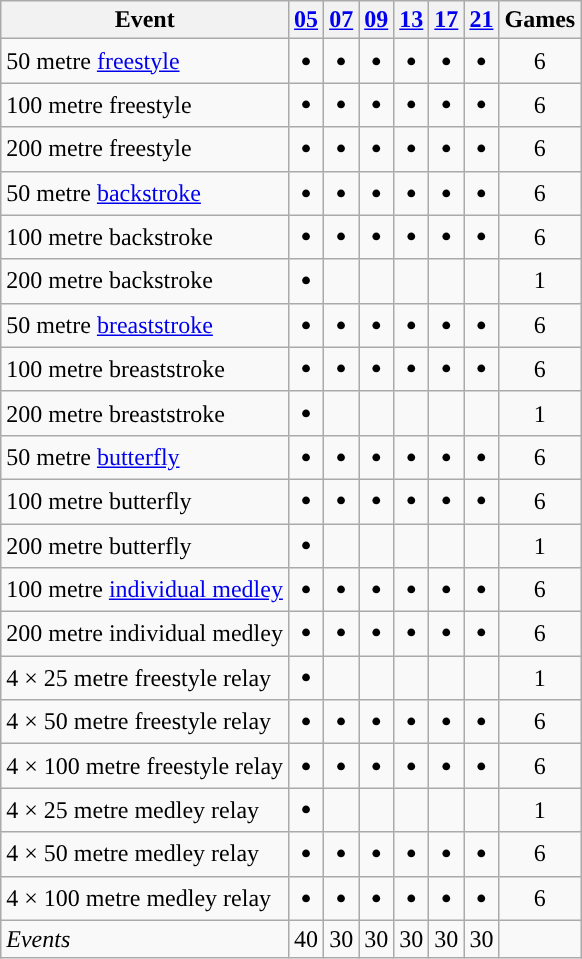<table class="wikitable" style="text-align:center">
<tr>
<th>Event</th>
<th><a href='#'>05</a></th>
<th><a href='#'>07</a></th>
<th><a href='#'>09</a></th>
<th><a href='#'>13</a></th>
<th><a href='#'>17</a></th>
<th><a href='#'>21</a></th>
<th>Games</th>
</tr>
<tr>
<td align="left">50 metre <a href='#'>freestyle</a></td>
<td><big><strong>•</strong></big></td>
<td><big><strong>•</strong></big></td>
<td><big><strong>•</strong></big></td>
<td><big><strong>•</strong></big></td>
<td><big><strong>•</strong></big></td>
<td><big><strong>•</strong></big></td>
<td>6</td>
</tr>
<tr>
<td align="left">100 metre freestyle</td>
<td><big><strong>•</strong></big></td>
<td><big><strong>•</strong></big></td>
<td><big><strong>•</strong></big></td>
<td><big><strong>•</strong></big></td>
<td><big><strong>•</strong></big></td>
<td><big><strong>•</strong></big></td>
<td>6</td>
</tr>
<tr>
<td align="left">200 metre freestyle</td>
<td><big><strong>•</strong></big></td>
<td><big><strong>•</strong></big></td>
<td><big><strong>•</strong></big></td>
<td><big><strong>•</strong></big></td>
<td><big><strong>•</strong></big></td>
<td><big><strong>•</strong></big></td>
<td>6</td>
</tr>
<tr>
<td align="left">50 metre <a href='#'>backstroke</a></td>
<td><big><strong>•</strong></big></td>
<td><big><strong>•</strong></big></td>
<td><big><strong>•</strong></big></td>
<td><big><strong>•</strong></big></td>
<td><big><strong>•</strong></big></td>
<td><big><strong>•</strong></big></td>
<td>6</td>
</tr>
<tr>
<td align="left">100 metre backstroke</td>
<td><big><strong>•</strong></big></td>
<td><big><strong>•</strong></big></td>
<td><big><strong>•</strong></big></td>
<td><big><strong>•</strong></big></td>
<td><big><strong>•</strong></big></td>
<td><big><strong>•</strong></big></td>
<td>6</td>
</tr>
<tr>
<td align="left">200 metre backstroke</td>
<td><big><strong>•</strong></big></td>
<td></td>
<td></td>
<td></td>
<td></td>
<td></td>
<td>1</td>
</tr>
<tr>
<td align="left">50 metre <a href='#'>breaststroke</a></td>
<td><big><strong>•</strong></big></td>
<td><big><strong>•</strong></big></td>
<td><big><strong>•</strong></big></td>
<td><big><strong>•</strong></big></td>
<td><big><strong>•</strong></big></td>
<td><big><strong>•</strong></big></td>
<td>6</td>
</tr>
<tr>
<td align="left">100 metre breaststroke</td>
<td><big><strong>•</strong></big></td>
<td><big><strong>•</strong></big></td>
<td><big><strong>•</strong></big></td>
<td><big><strong>•</strong></big></td>
<td><big><strong>•</strong></big></td>
<td><big><strong>•</strong></big></td>
<td>6</td>
</tr>
<tr>
<td align="left">200 metre breaststroke</td>
<td><big><strong>•</strong></big></td>
<td></td>
<td></td>
<td></td>
<td></td>
<td></td>
<td>1</td>
</tr>
<tr>
<td align="left">50 metre <a href='#'>butterfly</a></td>
<td><big><strong>•</strong></big></td>
<td><big><strong>•</strong></big></td>
<td><big><strong>•</strong></big></td>
<td><big><strong>•</strong></big></td>
<td><big><strong>•</strong></big></td>
<td><big><strong>•</strong></big></td>
<td>6</td>
</tr>
<tr>
<td align="left">100 metre butterfly</td>
<td><big><strong>•</strong></big></td>
<td><big><strong>•</strong></big></td>
<td><big><strong>•</strong></big></td>
<td><big><strong>•</strong></big></td>
<td><big><strong>•</strong></big></td>
<td><big><strong>•</strong></big></td>
<td>6</td>
</tr>
<tr>
<td align="left">200 metre butterfly</td>
<td><big><strong>•</strong></big></td>
<td></td>
<td></td>
<td></td>
<td></td>
<td></td>
<td>1</td>
</tr>
<tr>
<td align="left">100 metre <a href='#'>individual medley</a></td>
<td><big><strong>•</strong></big></td>
<td><big><strong>•</strong></big></td>
<td><big><strong>•</strong></big></td>
<td><big><strong>•</strong></big></td>
<td><big><strong>•</strong></big></td>
<td><big><strong>•</strong></big></td>
<td>6</td>
</tr>
<tr>
<td align="left">200 metre individual medley</td>
<td><big><strong>•</strong></big></td>
<td><big><strong>•</strong></big></td>
<td><big><strong>•</strong></big></td>
<td><big><strong>•</strong></big></td>
<td><big><strong>•</strong></big></td>
<td><big><strong>•</strong></big></td>
<td>6</td>
</tr>
<tr>
<td align="left">4 × 25 metre freestyle relay</td>
<td><big><strong>•</strong></big></td>
<td></td>
<td></td>
<td></td>
<td></td>
<td></td>
<td>1</td>
</tr>
<tr>
<td align="left">4 × 50 metre freestyle relay</td>
<td><big><strong>•</strong></big></td>
<td><big><strong>•</strong></big></td>
<td><big><strong>•</strong></big></td>
<td><big><strong>•</strong></big></td>
<td><big><strong>•</strong></big></td>
<td><big><strong>•</strong></big></td>
<td>6</td>
</tr>
<tr>
<td align="left">4 × 100 metre freestyle relay</td>
<td><big><strong>•</strong></big></td>
<td><big><strong>•</strong></big></td>
<td><big><strong>•</strong></big></td>
<td><big><strong>•</strong></big></td>
<td><big><strong>•</strong></big></td>
<td><big><strong>•</strong></big></td>
<td>6</td>
</tr>
<tr>
<td align="left">4 × 25 metre medley relay</td>
<td><big><strong>•</strong></big></td>
<td></td>
<td></td>
<td></td>
<td></td>
<td></td>
<td>1</td>
</tr>
<tr>
<td align="left">4 × 50 metre medley relay</td>
<td><big><strong>•</strong></big></td>
<td><big><strong>•</strong></big></td>
<td><big><strong>•</strong></big></td>
<td><big><strong>•</strong></big></td>
<td><big><strong>•</strong></big></td>
<td><big><strong>•</strong></big></td>
<td>6</td>
</tr>
<tr>
<td align="left">4 × 100 metre medley relay</td>
<td><big><strong>•</strong></big></td>
<td><big><strong>•</strong></big></td>
<td><big><strong>•</strong></big></td>
<td><big><strong>•</strong></big></td>
<td><big><strong>•</strong></big></td>
<td><big><strong>•</strong></big></td>
<td>6</td>
</tr>
<tr>
<td align="left"><em>Events</em></td>
<td>40</td>
<td>30</td>
<td>30</td>
<td>30</td>
<td>30</td>
<td>30</td>
<td></td>
</tr>
</table>
